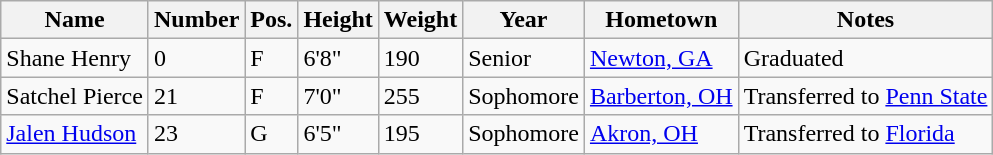<table class="wikitable sortable" border="1">
<tr>
<th>Name</th>
<th>Number</th>
<th>Pos.</th>
<th>Height</th>
<th>Weight</th>
<th>Year</th>
<th>Hometown</th>
<th class="unsortable">Notes</th>
</tr>
<tr>
<td>Shane Henry</td>
<td>0</td>
<td>F</td>
<td>6'8"</td>
<td>190</td>
<td>Senior</td>
<td><a href='#'>Newton, GA</a></td>
<td>Graduated</td>
</tr>
<tr>
<td>Satchel Pierce</td>
<td>21</td>
<td>F</td>
<td>7'0"</td>
<td>255</td>
<td>Sophomore</td>
<td><a href='#'>Barberton, OH</a></td>
<td>Transferred to <a href='#'>Penn State</a></td>
</tr>
<tr>
<td><a href='#'>Jalen Hudson</a></td>
<td>23</td>
<td>G</td>
<td>6'5"</td>
<td>195</td>
<td>Sophomore</td>
<td><a href='#'>Akron, OH</a></td>
<td>Transferred to <a href='#'>Florida</a></td>
</tr>
</table>
